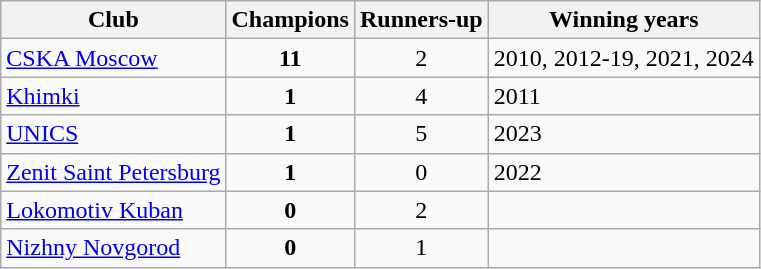<table class="wikitable">
<tr>
<th>Club</th>
<th>Champions</th>
<th>Runners-up</th>
<th>Winning years</th>
</tr>
<tr>
<td><a href='#'>CSKA Moscow</a></td>
<td align=center><strong>11</strong></td>
<td align=center>2</td>
<td>2010, 2012-19, 2021, 2024</td>
</tr>
<tr>
<td><a href='#'>Khimki</a></td>
<td align=center><strong>1</strong></td>
<td align=center>4</td>
<td>2011</td>
</tr>
<tr>
<td><a href='#'>UNICS</a></td>
<td align=center><strong>1</strong></td>
<td align=center>5</td>
<td>2023</td>
</tr>
<tr>
<td><a href='#'>Zenit Saint Petersburg</a></td>
<td align=center><strong>1</strong></td>
<td align=center>0</td>
<td>2022</td>
</tr>
<tr>
<td><a href='#'>Lokomotiv Kuban</a></td>
<td align=center><strong>0</strong></td>
<td align=center>2</td>
<td></td>
</tr>
<tr>
<td><a href='#'>Nizhny Novgorod</a></td>
<td align=center><strong>0</strong></td>
<td align=center>1</td>
<td></td>
</tr>
</table>
